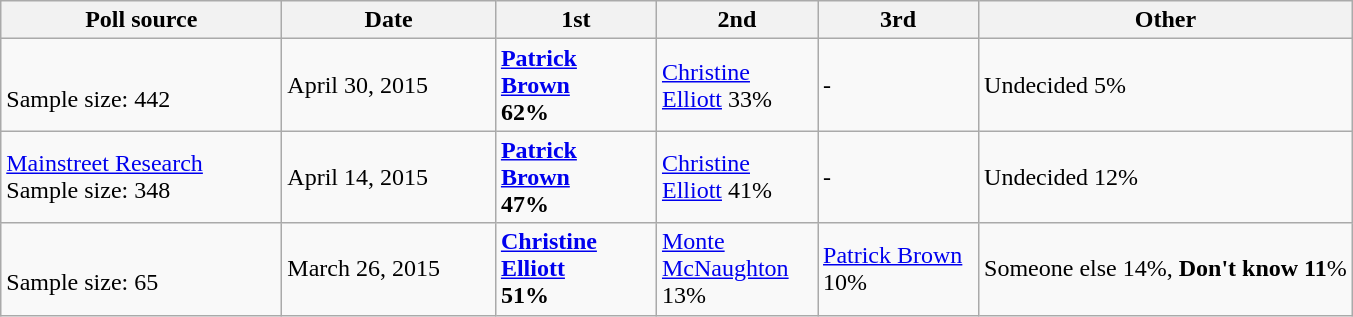<table class="wikitable">
<tr>
<th style="width:180px;">Poll source</th>
<th style="width:135px;">Date</th>
<th style="width:100px;">1st</th>
<th style="width:100px;">2nd</th>
<th style="width:100px;">3rd</th>
<th>Other</th>
</tr>
<tr>
<td><br>Sample size: 442</td>
<td>April 30, 2015</td>
<td><strong><a href='#'>Patrick Brown</a><br>62%</strong></td>
<td><a href='#'>Christine Elliott</a> 33%</td>
<td>- <br></td>
<td>Undecided 5%</td>
</tr>
<tr>
<td><a href='#'>Mainstreet Research</a><br>Sample size: 348</td>
<td>April 14, 2015</td>
<td><strong><a href='#'>Patrick Brown</a><br>47%</strong></td>
<td><a href='#'>Christine Elliott</a> 41%</td>
<td>- <br></td>
<td>Undecided 12%</td>
</tr>
<tr>
<td><br>Sample size: 65</td>
<td>March 26, 2015</td>
<td><strong><a href='#'>Christine Elliott</a><br>51%</strong></td>
<td><a href='#'>Monte McNaughton</a> 13%</td>
<td><a href='#'>Patrick Brown</a><br> 10%</td>
<td>Someone else 14%, <strong>Don't know 11</strong>%</td>
</tr>
</table>
